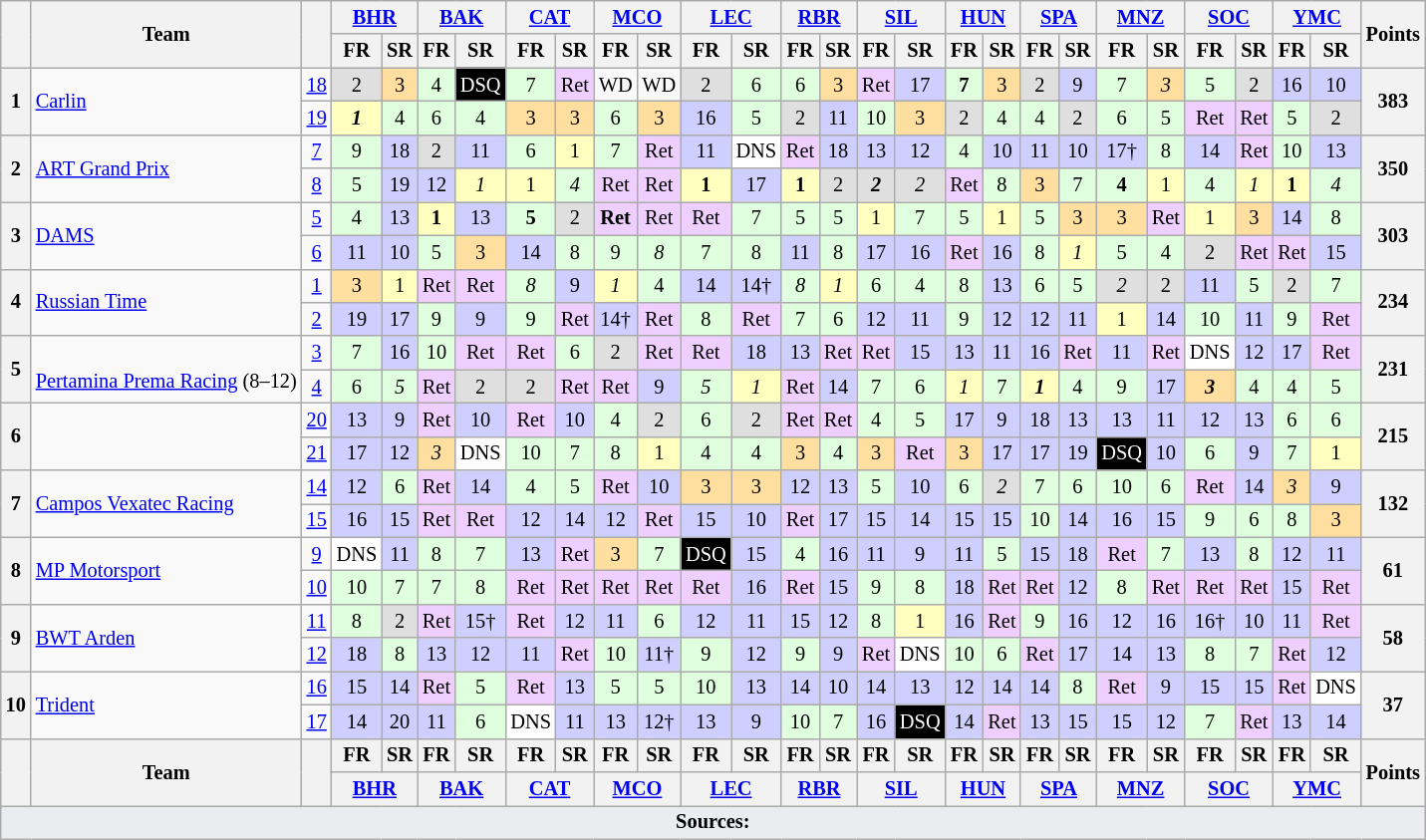<table class="wikitable" style="font-size: 85%; text-align:center">
<tr style="vertical-align:middle;">
<th rowspan="2" style="vertical-align:middle"></th>
<th rowspan="2" style="vertical-align:middle;background">Team</th>
<th rowspan="2" style="vertical-align:middle"></th>
<th colspan="2"><a href='#'>BHR</a><br></th>
<th colspan="2"><a href='#'>BAK</a><br></th>
<th colspan="2"><a href='#'>CAT</a><br></th>
<th colspan="2"><a href='#'>MCO</a><br></th>
<th colspan="2"><a href='#'>LEC</a><br></th>
<th colspan="2"><a href='#'>RBR</a><br></th>
<th colspan="2"><a href='#'>SIL</a><br></th>
<th colspan="2"><a href='#'>HUN</a><br></th>
<th colspan="2"><a href='#'>SPA</a><br></th>
<th colspan="2"><a href='#'>MNZ</a><br></th>
<th colspan="2"><a href='#'>SOC</a><br></th>
<th colspan="2"><a href='#'>YMC</a><br></th>
<th rowspan="2" style="vertical-align:middle">Points</th>
</tr>
<tr>
<th>FR</th>
<th>SR</th>
<th>FR</th>
<th>SR</th>
<th>FR</th>
<th>SR</th>
<th>FR</th>
<th>SR</th>
<th>FR</th>
<th>SR</th>
<th>FR</th>
<th>SR</th>
<th>FR</th>
<th>SR</th>
<th>FR</th>
<th>SR</th>
<th>FR</th>
<th>SR</th>
<th>FR</th>
<th>SR</th>
<th>FR</th>
<th>SR</th>
<th>FR</th>
<th>SR</th>
</tr>
<tr>
<th rowspan="2">1</th>
<td rowspan="2" align="left"> <a href='#'>Carlin</a></td>
<td><a href='#'>18</a></td>
<td style="background:#dfdfdf;">2</td>
<td style="background:#ffdf9f;">3</td>
<td style="background:#dfffdf;">4</td>
<td style="background-color:#000000;color:white">DSQ</td>
<td style="background:#dfffdf;">7</td>
<td style="background:#efcfff;">Ret</td>
<td>WD</td>
<td>WD</td>
<td style="background:#dfdfdf;">2</td>
<td style="background:#dfffdf;">6</td>
<td style="background:#dfffdf;">6</td>
<td style="background:#ffdf9f;">3</td>
<td style="background:#efcfff;">Ret</td>
<td style="background:#cfcfff;">17</td>
<td style="background:#dfffdf;"><strong>7</strong></td>
<td style="background:#ffdf9f;">3</td>
<td style="background:#dfdfdf;">2</td>
<td style="background:#cfcfff;">9</td>
<td style="background:#dfffdf;">7</td>
<td style="background:#ffdf9f;"><em>3</em></td>
<td style="background:#dfffdf;">5</td>
<td style="background:#dfdfdf;">2</td>
<td style="background:#cfcfff;">16</td>
<td style="background:#cfcfff;">10</td>
<th rowspan="2">383</th>
</tr>
<tr>
<td><a href='#'>19</a></td>
<td style="background:#ffffbf;"><strong><em>1</em></strong></td>
<td style="background:#dfffdf;">4</td>
<td style="background:#dfffdf;">6</td>
<td style="background:#dfffdf;">4</td>
<td style="background:#ffdf9f;">3</td>
<td style="background:#ffdf9f;">3</td>
<td style="background:#dfffdf;">6</td>
<td style="background:#ffdf9f;">3</td>
<td style="background:#cfcfff;">16</td>
<td style="background:#dfffdf;">5</td>
<td style="background:#dfdfdf;">2</td>
<td style="background:#cfcfff;">11</td>
<td style="background:#dfffdf;">10</td>
<td style="background:#ffdf9f;">3</td>
<td style="background:#dfdfdf;">2</td>
<td style="background:#dfffdf;">4</td>
<td style="background:#dfffdf;">4</td>
<td style="background:#dfdfdf;">2</td>
<td style="background:#dfffdf;">6</td>
<td style="background:#dfffdf;">5</td>
<td style="background:#efcfff;">Ret</td>
<td style="background:#efcfff;">Ret</td>
<td style="background:#dfffdf;">5</td>
<td style="background:#dfdfdf;">2</td>
</tr>
<tr>
<th rowspan="2">2</th>
<td rowspan="2" align="left"> <a href='#'>ART Grand Prix</a></td>
<td><a href='#'>7</a></td>
<td style="background:#dfffdf;">9</td>
<td style="background:#cfcfff;">18</td>
<td style="background:#dfdfdf;">2</td>
<td style="background:#cfcfff;">11</td>
<td style="background:#dfffdf;">6</td>
<td style="background:#ffffbf;">1</td>
<td style="background:#dfffdf;">7</td>
<td style="background:#efcfff;">Ret</td>
<td style="background:#cfcfff;">11</td>
<td style="background:#ffffff;">DNS</td>
<td style="background:#efcfff;">Ret</td>
<td style="background:#cfcfff;">18</td>
<td style="background:#cfcfff;">13</td>
<td style="background:#cfcfff;">12</td>
<td style="background:#dfffdf;">4</td>
<td style="background:#cfcfff;">10</td>
<td style="background:#cfcfff;">11</td>
<td style="background:#cfcfff;">10</td>
<td style="background:#cfcfff;">17†</td>
<td style="background:#dfffdf;">8</td>
<td style="background:#cfcfff;">14</td>
<td style="background:#efcfff;">Ret</td>
<td style="background:#dfffdf;">10</td>
<td style="background:#cfcfff;">13</td>
<th rowspan="2">350</th>
</tr>
<tr>
<td><a href='#'>8</a></td>
<td style="background:#dfffdf;">5</td>
<td style="background:#cfcfff;">19</td>
<td style="background:#cfcfff;">12</td>
<td style="background:#ffffbf;"><em>1</em></td>
<td style="background:#ffffbf;">1</td>
<td style="background:#dfffdf;"><em>4</em></td>
<td style="background:#efcfff;">Ret</td>
<td style="background:#efcfff;">Ret</td>
<td style="background:#ffffbf;"><strong>1</strong></td>
<td style="background:#cfcfff;">17</td>
<td style="background:#ffffbf;"><strong>1</strong></td>
<td style="background:#dfdfdf;">2</td>
<td style="background:#dfdfdf;"><strong><em>2</em></strong></td>
<td style="background:#dfdfdf;"><em>2</em></td>
<td style="background:#efcfff;">Ret</td>
<td style="background:#dfffdf;">8</td>
<td style="background:#ffdf9f;">3</td>
<td style="background:#dfffdf;">7</td>
<td style="background:#dfffdf;"><strong>4</strong></td>
<td style="background:#ffffbf;">1</td>
<td style="background:#dfffdf;">4</td>
<td style="background:#ffffbf;"><em>1</em></td>
<td style="background:#ffffbf;"><strong>1</strong></td>
<td style="background:#dfffdf;"><em>4</em></td>
</tr>
<tr>
<th rowspan="2">3</th>
<td rowspan="2" align="left"> <a href='#'>DAMS</a></td>
<td><a href='#'>5</a></td>
<td style="background:#dfffdf;">4</td>
<td style="background:#cfcfff;">13</td>
<td style="background:#ffffbf;"><strong>1</strong></td>
<td style="background:#cfcfff;">13</td>
<td style="background:#dfffdf;"><strong>5</strong></td>
<td style="background:#dfdfdf;">2</td>
<td style="background:#efcfff;"><strong>Ret</strong></td>
<td style="background:#efcfff;">Ret</td>
<td style="background:#efcfff;">Ret</td>
<td style="background:#dfffdf;">7</td>
<td style="background:#dfffdf;">5</td>
<td style="background:#dfffdf;">5</td>
<td style="background:#ffffbf;">1</td>
<td style="background:#dfffdf;">7</td>
<td style="background:#dfffdf;">5</td>
<td style="background:#ffffbf;">1</td>
<td style="background:#dfffdf;">5</td>
<td style="background:#ffdf9f;">3</td>
<td style="background:#ffdf9f;">3</td>
<td style="background:#efcfff;">Ret</td>
<td style="background:#ffffbf;">1</td>
<td style="background:#ffdf9f;">3</td>
<td style="background:#cfcfff;">14</td>
<td style="background:#dfffdf;">8</td>
<th rowspan="2">303</th>
</tr>
<tr>
<td><a href='#'>6</a></td>
<td style="background:#cfcfff;">11</td>
<td style="background:#cfcfff;">10</td>
<td style="background:#dfffdf;">5</td>
<td style="background:#ffdf9f;">3</td>
<td style="background:#cfcfff;">14</td>
<td style="background:#dfffdf;">8</td>
<td style="background:#dfffdf;">9</td>
<td style="background:#dfffdf;"><em>8</em></td>
<td style="background:#dfffdf;">7</td>
<td style="background:#dfffdf;">8</td>
<td style="background:#cfcfff;">11</td>
<td style="background:#dfffdf;">8</td>
<td style="background:#cfcfff;">17</td>
<td style="background:#cfcfff;">16</td>
<td style="background:#efcfff;">Ret</td>
<td style="background:#cfcfff;">16</td>
<td style="background:#dfffdf;">8</td>
<td style="background:#ffffbf;"><em>1</em></td>
<td style="background:#dfffdf;">5</td>
<td style="background:#dfffdf;">4</td>
<td style="background:#dfdfdf;">2</td>
<td style="background:#efcfff;">Ret</td>
<td style="background:#efcfff;">Ret</td>
<td style="background:#cfcfff;">15</td>
</tr>
<tr>
<th rowspan="2">4</th>
<td rowspan="2" align="left"> <a href='#'>Russian Time</a></td>
<td><a href='#'>1</a></td>
<td style="background:#ffdf9f;">3</td>
<td style="background:#ffffbf;">1</td>
<td style="background:#efcfff;">Ret</td>
<td style="background:#efcfff;">Ret</td>
<td style="background:#dfffdf;"><em>8</em></td>
<td style="background:#cfcfff;">9</td>
<td style="background:#ffffbf;"><em>1</em></td>
<td style="background:#dfffdf;">4</td>
<td style="background:#cfcfff;">14</td>
<td style="background:#cfcfff;">14†</td>
<td style="background:#dfffdf;"><em>8</em></td>
<td style="background:#ffffbf;"><em>1</em></td>
<td style="background:#dfffdf;">6</td>
<td style="background:#dfffdf;">4</td>
<td style="background:#dfffdf;">8</td>
<td style="background:#cfcfff;">13</td>
<td style="background:#dfffdf;">6</td>
<td style="background:#dfffdf;">5</td>
<td style="background:#dfdfdf;"><em>2</em></td>
<td style="background:#dfdfdf;">2</td>
<td style="background:#cfcfff;">11</td>
<td style="background:#dfffdf;">5</td>
<td style="background:#dfdfdf;">2</td>
<td style="background:#dfffdf;">7</td>
<th rowspan="2">234</th>
</tr>
<tr>
<td><a href='#'>2</a></td>
<td style="background:#cfcfff;">19</td>
<td style="background:#cfcfff;">17</td>
<td style="background:#dfffdf;">9</td>
<td style="background:#cfcfff;">9</td>
<td style="background:#dfffdf;">9</td>
<td style="background:#efcfff;">Ret</td>
<td style="background:#cfcfff;">14†</td>
<td style="background:#efcfff;">Ret</td>
<td style="background:#dfffdf;">8</td>
<td style="background:#efcfff;">Ret</td>
<td style="background:#dfffdf;">7</td>
<td style="background:#dfffdf;">6</td>
<td style="background:#cfcfff;">12</td>
<td style="background:#cfcfff;">11</td>
<td style="background:#dfffdf;">9</td>
<td style="background:#cfcfff;">12</td>
<td style="background:#cfcfff;">12</td>
<td style="background:#cfcfff;">11</td>
<td style="background:#ffffbf;">1</td>
<td style="background:#cfcfff;">14</td>
<td style="background:#dfffdf;">10</td>
<td style="background:#cfcfff;">11</td>
<td style="background:#dfffdf;">9</td>
<td style="background:#efcfff;">Ret</td>
</tr>
<tr>
<th rowspan="2">5</th>
<td rowspan="2" align="left"><br> <a href='#'>Pertamina Prema Racing</a> (8–12)</td>
<td><a href='#'>3</a></td>
<td style="background:#dfffdf;">7</td>
<td style="background:#cfcfff;">16</td>
<td style="background:#dfffdf;">10</td>
<td style="background:#efcfff;">Ret</td>
<td style="background:#efcfff;">Ret</td>
<td style="background:#dfffdf;">6</td>
<td style="background:#dfdfdf;">2</td>
<td style="background:#efcfff;">Ret</td>
<td style="background:#efcfff;">Ret</td>
<td style="background:#cfcfff;">18</td>
<td style="background:#cfcfff;">13</td>
<td style="background:#efcfff;">Ret</td>
<td style="background:#efcfff;">Ret</td>
<td style="background:#cfcfff;">15</td>
<td style="background:#cfcfff;">13</td>
<td style="background:#cfcfff;">11</td>
<td style="background:#cfcfff;">16</td>
<td style="background:#efcfff;">Ret</td>
<td style="background:#cfcfff;">11</td>
<td style="background:#efcfff;">Ret</td>
<td style="background:#ffffff;">DNS</td>
<td style="background:#cfcfff;">12</td>
<td style="background:#cfcfff;">17</td>
<td style="background:#efcfff;">Ret</td>
<th rowspan="2">231</th>
</tr>
<tr>
<td><a href='#'>4</a></td>
<td style="background:#dfffdf;">6</td>
<td style="background:#dfffdf;"><em>5</em></td>
<td style="background:#efcfff;">Ret</td>
<td style="background:#dfdfdf;">2</td>
<td style="background:#dfdfdf;">2</td>
<td style="background:#efcfff;">Ret</td>
<td style="background:#efcfff;">Ret</td>
<td style="background:#cfcfff;">9</td>
<td style="background:#dfffdf;"><em>5</em></td>
<td style="background:#ffffbf;"><em>1</em></td>
<td style="background:#efcfff;">Ret</td>
<td style="background:#cfcfff;">14</td>
<td style="background:#dfffdf;">7</td>
<td style="background:#dfffdf;">6</td>
<td style="background:#ffffbf;"><em>1</em></td>
<td style="background:#dfffdf;">7</td>
<td style="background:#ffffbf;"><strong><em>1</em></strong></td>
<td style="background:#dfffdf;">4</td>
<td style="background:#dfffdf;">9</td>
<td style="background:#cfcfff;">17</td>
<td style="background:#ffdf9f;"><strong><em>3</em></strong></td>
<td style="background:#dfffdf;">4</td>
<td style="background:#dfffdf;">4</td>
<td style="background:#dfffdf;">5</td>
</tr>
<tr>
<th rowspan="2">6</th>
<td rowspan="2" align="left"></td>
<td><a href='#'>20</a></td>
<td style="background:#cfcfff;">13</td>
<td style="background:#cfcfff;">9</td>
<td style="background:#efcfff;">Ret</td>
<td style="background:#cfcfff;">10</td>
<td style="background:#efcfff;">Ret</td>
<td style="background:#cfcfff;">10</td>
<td style="background:#dfffdf;">4</td>
<td style="background:#dfdfdf;">2</td>
<td style="background:#dfffdf;">6</td>
<td style="background:#dfdfdf;">2</td>
<td style="background:#efcfff;">Ret</td>
<td style="background:#efcfff;">Ret</td>
<td style="background:#dfffdf;">4</td>
<td style="background:#dfffdf;">5</td>
<td style="background:#cfcfff;">17</td>
<td style="background:#cfcfff;">9</td>
<td style="background:#cfcfff;">18</td>
<td style="background:#cfcfff;">13</td>
<td style="background:#cfcfff;">13</td>
<td style="background:#cfcfff;">11</td>
<td style="background:#cfcfff;">12</td>
<td style="background:#cfcfff;">13</td>
<td style="background:#dfffdf;">6</td>
<td style="background:#dfffdf;">6</td>
<th rowspan="2">215</th>
</tr>
<tr>
<td><a href='#'>21</a></td>
<td style="background:#cfcfff;">17</td>
<td style="background:#cfcfff;">12</td>
<td style="background:#ffdf9f;"><em>3</em></td>
<td style="background:#ffffff;">DNS</td>
<td style="background:#dfffdf;">10</td>
<td style="background:#dfffdf;">7</td>
<td style="background:#dfffdf;">8</td>
<td style="background:#ffffbf;">1</td>
<td style="background:#dfffdf;">4</td>
<td style="background:#dfffdf;">4</td>
<td style="background:#ffdf9f;">3</td>
<td style="background:#dfffdf;">4</td>
<td style="background:#ffdf9f;">3</td>
<td style="background:#efcfff;">Ret</td>
<td style="background:#ffdf9f;">3</td>
<td style="background:#cfcfff;">17</td>
<td style="background:#cfcfff;">17</td>
<td style="background:#cfcfff;">19</td>
<td style="background-color:#000000;color:white">DSQ</td>
<td style="background:#cfcfff;">10</td>
<td style="background:#dfffdf;">6</td>
<td style="background:#cfcfff;">9</td>
<td style="background:#dfffdf;">7</td>
<td style="background:#ffffbf;">1</td>
</tr>
<tr>
<th rowspan="2">7</th>
<td rowspan="2" align="left"> <a href='#'>Campos Vexatec Racing</a></td>
<td><a href='#'>14</a></td>
<td style="background:#cfcfff;">12</td>
<td style="background:#dfffdf;">6</td>
<td style="background:#efcfff;">Ret</td>
<td style="background:#cfcfff;">14</td>
<td style="background:#dfffdf;">4</td>
<td style="background:#dfffdf;">5</td>
<td style="background:#efcfff;">Ret</td>
<td style="background:#cfcfff;">10</td>
<td style="background:#ffdf9f;">3</td>
<td style="background:#ffdf9f;">3</td>
<td style="background:#cfcfff;">12</td>
<td style="background:#cfcfff;">13</td>
<td style="background:#dfffdf;">5</td>
<td style="background:#cfcfff;">10</td>
<td style="background:#dfffdf;">6</td>
<td style="background:#dfdfdf;"><em>2</em></td>
<td style="background:#dfffdf;">7</td>
<td style="background:#dfffdf;">6</td>
<td style="background:#dfffdf;">10</td>
<td style="background:#dfffdf;">6</td>
<td style="background:#efcfff;">Ret</td>
<td style="background:#cfcfff;">14</td>
<td style="background:#ffdf9f;"><em>3</em></td>
<td style="background:#cfcfff;">9</td>
<th rowspan="2">132</th>
</tr>
<tr>
<td><a href='#'>15</a></td>
<td style="background:#cfcfff;">16</td>
<td style="background:#cfcfff;">15</td>
<td style="background:#efcfff;">Ret</td>
<td style="background:#efcfff;">Ret</td>
<td style="background:#cfcfff;">12</td>
<td style="background:#cfcfff;">14</td>
<td style="background:#cfcfff;">12</td>
<td style="background:#efcfff;">Ret</td>
<td style="background:#cfcfff;">15</td>
<td style="background:#cfcfff;">10</td>
<td style="background:#efcfff;">Ret</td>
<td style="background:#cfcfff;">17</td>
<td style="background:#cfcfff;">15</td>
<td style="background:#cfcfff;">14</td>
<td style="background:#cfcfff;">15</td>
<td style="background:#cfcfff;">15</td>
<td style="background:#dfffdf;">10</td>
<td style="background:#cfcfff;">14</td>
<td style="background:#cfcfff;">16</td>
<td style="background:#cfcfff;">15</td>
<td style="background:#dfffdf;">9</td>
<td style="background:#dfffdf;">6</td>
<td style="background:#dfffdf;">8</td>
<td style="background:#ffdf9f;">3</td>
</tr>
<tr>
<th rowspan="2">8</th>
<td rowspan="2" align="left"> <a href='#'>MP Motorsport</a></td>
<td><a href='#'>9</a></td>
<td style="background:#ffffff;">DNS</td>
<td style="background:#cfcfff;">11</td>
<td style="background:#dfffdf;">8</td>
<td style="background:#dfffdf;">7</td>
<td style="background:#cfcfff;">13</td>
<td style="background:#efcfff;">Ret</td>
<td style="background:#ffdf9f;">3</td>
<td style="background:#dfffdf;">7</td>
<td style="background-color:#000000;color:white">DSQ</td>
<td style="background:#cfcfff;">15</td>
<td style="background:#dfffdf;">4</td>
<td style="background:#cfcfff;">16</td>
<td style="background:#cfcfff;">11</td>
<td style="background:#cfcfff;">9</td>
<td style="background:#cfcfff;">11</td>
<td style="background:#dfffdf;">5</td>
<td style="background:#cfcfff;">15</td>
<td style="background:#cfcfff;">18</td>
<td style="background:#efcfff;">Ret</td>
<td style="background:#dfffdf;">7</td>
<td style="background:#cfcfff;">13</td>
<td style="background:#dfffdf;">8</td>
<td style="background:#cfcfff;">12</td>
<td style="background:#cfcfff;">11</td>
<th rowspan="2">61</th>
</tr>
<tr>
<td><a href='#'>10</a></td>
<td style="background:#dfffdf;">10</td>
<td style="background:#dfffdf;">7</td>
<td style="background:#dfffdf;">7</td>
<td style="background:#dfffdf;">8</td>
<td style="background:#efcfff;">Ret</td>
<td style="background:#efcfff;">Ret</td>
<td style="background:#efcfff;">Ret</td>
<td style="background:#efcfff;">Ret</td>
<td style="background:#efcfff;">Ret</td>
<td style="background:#cfcfff;">16</td>
<td style="background:#efcfff;">Ret</td>
<td style="background:#cfcfff;">15</td>
<td style="background:#dfffdf;">9</td>
<td style="background:#dfffdf;">8</td>
<td style="background:#cfcfff;">18</td>
<td style="background:#efcfff;">Ret</td>
<td style="background:#efcfff;">Ret</td>
<td style="background:#cfcfff;">12</td>
<td style="background:#dfffdf;">8</td>
<td style="background:#efcfff;">Ret</td>
<td style="background:#efcfff;">Ret</td>
<td style="background:#efcfff;">Ret</td>
<td style="background:#cfcfff;">15</td>
<td style="background:#efcfff;">Ret</td>
</tr>
<tr>
<th rowspan="2">9</th>
<td rowspan="2" align="left"> <a href='#'>BWT Arden</a></td>
<td><a href='#'>11</a></td>
<td style="background:#dfffdf;">8</td>
<td style="background:#dfdfdf;">2</td>
<td style="background:#efcfff;">Ret</td>
<td style="background:#cfcfff;">15†</td>
<td style="background:#efcfff;">Ret</td>
<td style="background:#cfcfff;">12</td>
<td style="background:#cfcfff;">11</td>
<td style="background:#dfffdf;">6</td>
<td style="background:#cfcfff;">12</td>
<td style="background:#cfcfff;">11</td>
<td style="background:#cfcfff;">15</td>
<td style="background:#cfcfff;">12</td>
<td style="background:#dfffdf;">8</td>
<td style="background:#ffffbf;">1</td>
<td style="background:#cfcfff;">16</td>
<td style="background:#efcfff;">Ret</td>
<td style="background:#dfffdf;">9</td>
<td style="background:#cfcfff;">16</td>
<td style="background:#cfcfff;">12</td>
<td style="background:#cfcfff;">16</td>
<td style="background:#cfcfff;">16†</td>
<td style="background:#cfcfff;">10</td>
<td style="background:#cfcfff;">11</td>
<td style="background:#efcfff;">Ret</td>
<th rowspan="2">58</th>
</tr>
<tr>
<td><a href='#'>12</a></td>
<td style="background:#cfcfff;">18</td>
<td style="background:#dfffdf;">8</td>
<td style="background:#cfcfff;">13</td>
<td style="background:#cfcfff;">12</td>
<td style="background:#cfcfff;">11</td>
<td style="background:#efcfff;">Ret</td>
<td style="background:#dfffdf;">10</td>
<td style="background:#cfcfff;">11†</td>
<td style="background:#dfffdf;">9</td>
<td style="background:#cfcfff;">12</td>
<td style="background:#dfffdf;">9</td>
<td style="background:#cfcfff;">9</td>
<td style="background:#efcfff;">Ret</td>
<td style="background:#ffffff;">DNS</td>
<td style="background:#dfffdf;">10</td>
<td style="background:#dfffdf;">6</td>
<td style="background:#efcfff;">Ret</td>
<td style="background:#cfcfff;">17</td>
<td style="background:#cfcfff;">14</td>
<td style="background:#cfcfff;">13</td>
<td style="background:#dfffdf;">8</td>
<td style="background:#dfffdf;">7</td>
<td style="background:#efcfff;">Ret</td>
<td style="background:#cfcfff;">12</td>
</tr>
<tr>
<th rowspan="2">10</th>
<td rowspan="2" align="left"> <a href='#'>Trident</a></td>
<td><a href='#'>16</a></td>
<td style="background:#cfcfff;">15</td>
<td style="background:#cfcfff;">14</td>
<td style="background:#efcfff;">Ret</td>
<td style="background:#dfffdf;">5</td>
<td style="background:#efcfff;">Ret</td>
<td style="background:#cfcfff;">13</td>
<td style="background:#dfffdf;">5</td>
<td style="background:#dfffdf;">5</td>
<td style="background:#dfffdf;">10</td>
<td style="background:#cfcfff;">13</td>
<td style="background:#cfcfff;">14</td>
<td style="background:#cfcfff;">10</td>
<td style="background:#cfcfff;">14</td>
<td style="background:#cfcfff;">13</td>
<td style="background:#cfcfff;">12</td>
<td style="background:#cfcfff;">14</td>
<td style="background:#cfcfff;">14</td>
<td style="background:#dfffdf;">8</td>
<td style="background:#efcfff;">Ret</td>
<td style="background:#cfcfff;">9</td>
<td style="background:#cfcfff;">15</td>
<td style="background:#cfcfff;">15</td>
<td style="background:#efcfff;">Ret</td>
<td style="background:#ffffff;">DNS</td>
<th rowspan="2">37</th>
</tr>
<tr>
<td><a href='#'>17</a></td>
<td style="background:#cfcfff;">14</td>
<td style="background:#cfcfff;">20</td>
<td style="background:#cfcfff;">11</td>
<td style="background:#dfffdf;">6</td>
<td style="background:#ffffff;">DNS</td>
<td style="background:#cfcfff;">11</td>
<td style="background:#cfcfff;">13</td>
<td style="background:#cfcfff;">12†</td>
<td style="background:#cfcfff;">13</td>
<td style="background:#cfcfff;">9</td>
<td style="background:#dfffdf;">10</td>
<td style="background:#dfffdf;">7</td>
<td style="background:#cfcfff;">16</td>
<td style="background-color:#000000;color:white">DSQ</td>
<td style="background:#cfcfff;">14</td>
<td style="background:#efcfff;">Ret</td>
<td style="background:#cfcfff;">13</td>
<td style="background:#cfcfff;">15</td>
<td style="background:#cfcfff;">15</td>
<td style="background:#cfcfff;">12</td>
<td style="background:#dfffdf;">7</td>
<td style="background:#efcfff;">Ret</td>
<td style="background:#cfcfff;">13</td>
<td style="background:#cfcfff;">14</td>
</tr>
<tr>
<th rowspan="2"></th>
<th rowspan="2">Team</th>
<th rowspan="2"></th>
<th>FR</th>
<th>SR</th>
<th>FR</th>
<th>SR</th>
<th>FR</th>
<th>SR</th>
<th>FR</th>
<th>SR</th>
<th>FR</th>
<th>SR</th>
<th>FR</th>
<th>SR</th>
<th>FR</th>
<th>SR</th>
<th>FR</th>
<th>SR</th>
<th>FR</th>
<th>SR</th>
<th>FR</th>
<th>SR</th>
<th>FR</th>
<th>SR</th>
<th>FR</th>
<th>SR</th>
<th rowspan="2">Points</th>
</tr>
<tr>
<th colspan="2"><a href='#'>BHR</a><br></th>
<th colspan="2"><a href='#'>BAK</a><br></th>
<th colspan="2"><a href='#'>CAT</a><br></th>
<th colspan="2"><a href='#'>MCO</a><br></th>
<th colspan="2"><a href='#'>LEC</a><br></th>
<th colspan="2"><a href='#'>RBR</a><br></th>
<th colspan="2"><a href='#'>SIL</a><br></th>
<th colspan="2"><a href='#'>HUN</a><br></th>
<th colspan="2"><a href='#'>SPA</a><br></th>
<th colspan="2"><a href='#'>MNZ</a><br></th>
<th colspan="2"><a href='#'>SOC</a><br></th>
<th colspan="2"><a href='#'>YMC</a><br></th>
</tr>
<tr>
<td colspan="28" style="background-color:#EAECF0;text-align:center" align="bottom"><strong>Sources:</strong></td>
</tr>
</table>
